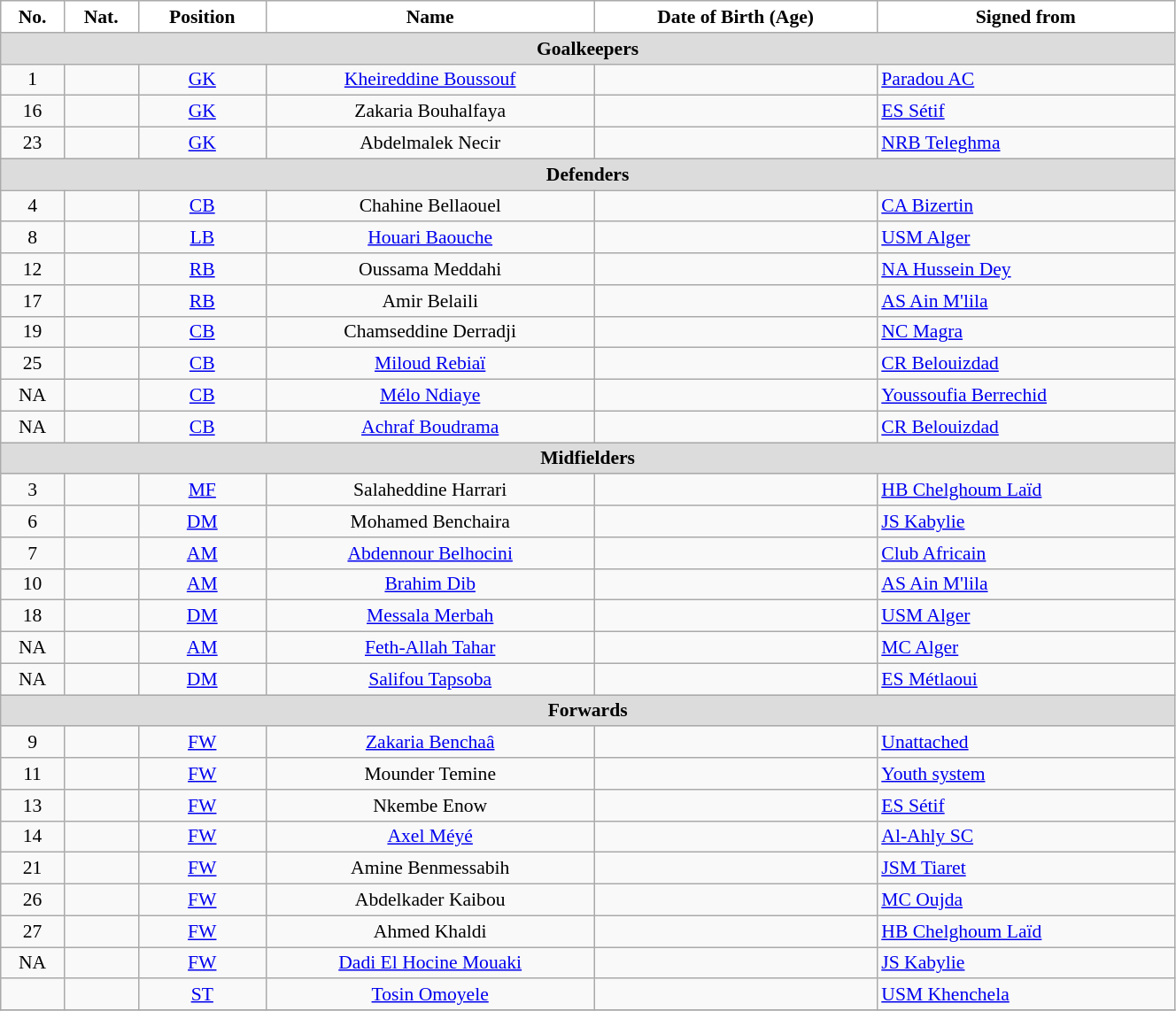<table class="wikitable" style="text-align:center; font-size:90%; width:70%">
<tr>
<th style="background:white; color:black; text-align:center;">No.</th>
<th style="background:white; color:black; text-align:center;">Nat.</th>
<th style="background:white; color:black; text-align:center;">Position</th>
<th style="background:white; color:black; text-align:center;">Name</th>
<th style="background:white; color:black; text-align:center;">Date of Birth (Age)</th>
<th style="background:white; color:black; text-align:center;">Signed from</th>
</tr>
<tr>
<th colspan=10 style="background:#DCDCDC; text-align:center;">Goalkeepers</th>
</tr>
<tr>
<td>1</td>
<td></td>
<td><a href='#'>GK</a></td>
<td><a href='#'>Kheireddine Boussouf</a></td>
<td></td>
<td style="text-align:left"> <a href='#'>Paradou AC</a></td>
</tr>
<tr>
<td>16</td>
<td></td>
<td><a href='#'>GK</a></td>
<td>Zakaria Bouhalfaya</td>
<td></td>
<td style="text-align:left"> <a href='#'>ES Sétif</a></td>
</tr>
<tr>
<td>23</td>
<td></td>
<td><a href='#'>GK</a></td>
<td>Abdelmalek Necir</td>
<td></td>
<td style="text-align:left"> <a href='#'>NRB Teleghma</a></td>
</tr>
<tr>
<th colspan=10 style="background:#DCDCDC; text-align:center;">Defenders</th>
</tr>
<tr>
<td>4</td>
<td></td>
<td><a href='#'>CB</a></td>
<td>Chahine Bellaouel</td>
<td></td>
<td style="text-align:left"> <a href='#'>CA Bizertin</a></td>
</tr>
<tr>
<td>8</td>
<td></td>
<td><a href='#'>LB</a></td>
<td><a href='#'>Houari Baouche</a></td>
<td></td>
<td style="text-align:left"> <a href='#'>USM Alger</a></td>
</tr>
<tr>
<td>12</td>
<td></td>
<td><a href='#'>RB</a></td>
<td>Oussama Meddahi</td>
<td></td>
<td style="text-align:left"> <a href='#'>NA Hussein Dey</a></td>
</tr>
<tr>
<td>17</td>
<td></td>
<td><a href='#'>RB</a></td>
<td>Amir Belaili</td>
<td></td>
<td style="text-align:left"> <a href='#'>AS Ain M'lila</a></td>
</tr>
<tr>
<td>19</td>
<td></td>
<td><a href='#'>CB</a></td>
<td>Chamseddine Derradji</td>
<td></td>
<td style="text-align:left"> <a href='#'>NC Magra</a></td>
</tr>
<tr>
<td>25</td>
<td></td>
<td><a href='#'>CB</a></td>
<td><a href='#'>Miloud Rebiaï</a></td>
<td></td>
<td style="text-align:left"> <a href='#'>CR Belouizdad</a></td>
</tr>
<tr>
<td>NA</td>
<td></td>
<td><a href='#'>CB</a></td>
<td><a href='#'>Mélo Ndiaye</a></td>
<td></td>
<td style="text-align:left"> <a href='#'>Youssoufia Berrechid</a></td>
</tr>
<tr>
<td>NA</td>
<td></td>
<td><a href='#'>CB</a></td>
<td><a href='#'>Achraf Boudrama</a></td>
<td></td>
<td style="text-align:left"> <a href='#'>CR Belouizdad</a></td>
</tr>
<tr>
<th colspan=10 style="background:#DCDCDC; text-align:center;">Midfielders</th>
</tr>
<tr>
<td>3</td>
<td></td>
<td><a href='#'>MF</a></td>
<td>Salaheddine Harrari</td>
<td></td>
<td style="text-align:left"> <a href='#'>HB Chelghoum Laïd</a></td>
</tr>
<tr>
<td>6</td>
<td></td>
<td><a href='#'>DM</a></td>
<td>Mohamed Benchaira</td>
<td></td>
<td style="text-align:left"> <a href='#'>JS Kabylie</a></td>
</tr>
<tr>
<td>7</td>
<td></td>
<td><a href='#'>AM</a></td>
<td><a href='#'>Abdennour Belhocini</a></td>
<td></td>
<td style="text-align:left"> <a href='#'>Club Africain</a></td>
</tr>
<tr>
<td>10</td>
<td></td>
<td><a href='#'>AM</a></td>
<td><a href='#'>Brahim Dib</a></td>
<td></td>
<td style="text-align:left"> <a href='#'>AS Ain M'lila</a></td>
</tr>
<tr>
<td>18</td>
<td></td>
<td><a href='#'>DM</a></td>
<td><a href='#'>Messala Merbah</a></td>
<td></td>
<td style="text-align:left"> <a href='#'>USM Alger</a></td>
</tr>
<tr>
<td>NA</td>
<td></td>
<td><a href='#'>AM</a></td>
<td><a href='#'>Feth-Allah Tahar</a></td>
<td></td>
<td style="text-align:left"> <a href='#'>MC Alger</a></td>
</tr>
<tr>
<td>NA</td>
<td></td>
<td><a href='#'>DM</a></td>
<td><a href='#'>Salifou Tapsoba</a></td>
<td></td>
<td style="text-align:left"> <a href='#'>ES Métlaoui</a></td>
</tr>
<tr>
<th colspan=10 style="background:#DCDCDC; text-align:center;">Forwards</th>
</tr>
<tr>
<td>9</td>
<td></td>
<td><a href='#'>FW</a></td>
<td><a href='#'>Zakaria Benchaâ</a></td>
<td></td>
<td style="text-align:left"><a href='#'>Unattached</a></td>
</tr>
<tr>
<td>11</td>
<td></td>
<td><a href='#'>FW</a></td>
<td>Mounder Temine</td>
<td></td>
<td style="text-align:left"> <a href='#'>Youth system</a></td>
</tr>
<tr>
<td>13</td>
<td></td>
<td><a href='#'>FW</a></td>
<td>Nkembe Enow</td>
<td></td>
<td style="text-align:left"> <a href='#'>ES Sétif</a></td>
</tr>
<tr>
<td>14</td>
<td></td>
<td><a href='#'>FW</a></td>
<td><a href='#'>Axel Méyé</a></td>
<td></td>
<td style="text-align:left"> <a href='#'>Al-Ahly SC</a></td>
</tr>
<tr>
<td>21</td>
<td></td>
<td><a href='#'>FW</a></td>
<td>Amine Benmessabih</td>
<td></td>
<td style="text-align:left"> <a href='#'>JSM Tiaret</a></td>
</tr>
<tr>
<td>26</td>
<td></td>
<td><a href='#'>FW</a></td>
<td>Abdelkader Kaibou</td>
<td></td>
<td style="text-align:left"> <a href='#'>MC Oujda</a></td>
</tr>
<tr>
<td>27</td>
<td></td>
<td><a href='#'>FW</a></td>
<td>Ahmed Khaldi</td>
<td></td>
<td style="text-align:left"> <a href='#'>HB Chelghoum Laïd</a></td>
</tr>
<tr>
<td>NA</td>
<td></td>
<td><a href='#'>FW</a></td>
<td><a href='#'>Dadi El Hocine Mouaki</a></td>
<td></td>
<td style="text-align:left"> <a href='#'>JS Kabylie</a></td>
</tr>
<tr>
<td></td>
<td></td>
<td><a href='#'>ST</a></td>
<td><a href='#'>Tosin Omoyele</a></td>
<td></td>
<td style="text-align:left"> <a href='#'>USM Khenchela</a></td>
</tr>
<tr>
</tr>
</table>
